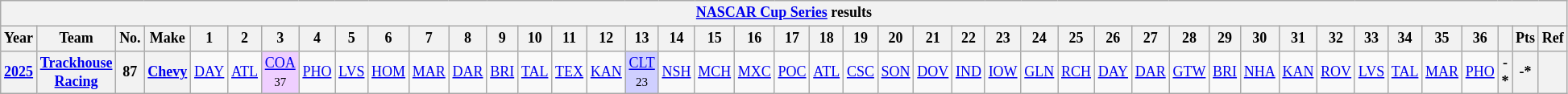<table class="wikitable" style="text-align:center; font-size:75%">
<tr>
<th colspan=43><a href='#'>NASCAR Cup Series</a> results</th>
</tr>
<tr>
<th>Year</th>
<th>Team</th>
<th>No.</th>
<th>Make</th>
<th>1</th>
<th>2</th>
<th>3</th>
<th>4</th>
<th>5</th>
<th>6</th>
<th>7</th>
<th>8</th>
<th>9</th>
<th>10</th>
<th>11</th>
<th>12</th>
<th>13</th>
<th>14</th>
<th>15</th>
<th>16</th>
<th>17</th>
<th>18</th>
<th>19</th>
<th>20</th>
<th>21</th>
<th>22</th>
<th>23</th>
<th>24</th>
<th>25</th>
<th>26</th>
<th>27</th>
<th>28</th>
<th>29</th>
<th>30</th>
<th>31</th>
<th>32</th>
<th>33</th>
<th>34</th>
<th>35</th>
<th>36</th>
<th></th>
<th>Pts</th>
<th>Ref</th>
</tr>
<tr>
<th><a href='#'>2025</a></th>
<th><a href='#'>Trackhouse Racing</a></th>
<th>87</th>
<th><a href='#'>Chevy</a></th>
<td><a href='#'>DAY</a></td>
<td><a href='#'>ATL</a></td>
<td style="background:#EFCFFF;"><a href='#'>COA</a><br><small>37</small></td>
<td><a href='#'>PHO</a></td>
<td><a href='#'>LVS</a></td>
<td><a href='#'>HOM</a></td>
<td><a href='#'>MAR</a></td>
<td><a href='#'>DAR</a></td>
<td><a href='#'>BRI</a></td>
<td><a href='#'>TAL</a></td>
<td><a href='#'>TEX</a></td>
<td><a href='#'>KAN</a></td>
<td style="background:#CFCFFF;"><a href='#'>CLT</a><br><small>23</small></td>
<td><a href='#'>NSH</a></td>
<td><a href='#'>MCH</a></td>
<td><a href='#'>MXC</a></td>
<td><a href='#'>POC</a></td>
<td><a href='#'>ATL</a></td>
<td><a href='#'>CSC</a></td>
<td><a href='#'>SON</a></td>
<td><a href='#'>DOV</a></td>
<td><a href='#'>IND</a></td>
<td><a href='#'>IOW</a></td>
<td><a href='#'>GLN</a></td>
<td><a href='#'>RCH</a></td>
<td><a href='#'>DAY</a></td>
<td><a href='#'>DAR</a></td>
<td><a href='#'>GTW</a></td>
<td><a href='#'>BRI</a></td>
<td><a href='#'>NHA</a></td>
<td><a href='#'>KAN</a></td>
<td><a href='#'>ROV</a></td>
<td><a href='#'>LVS</a></td>
<td><a href='#'>TAL</a></td>
<td><a href='#'>MAR</a></td>
<td><a href='#'>PHO</a></td>
<th>-*</th>
<th>-*</th>
<th></th>
</tr>
</table>
